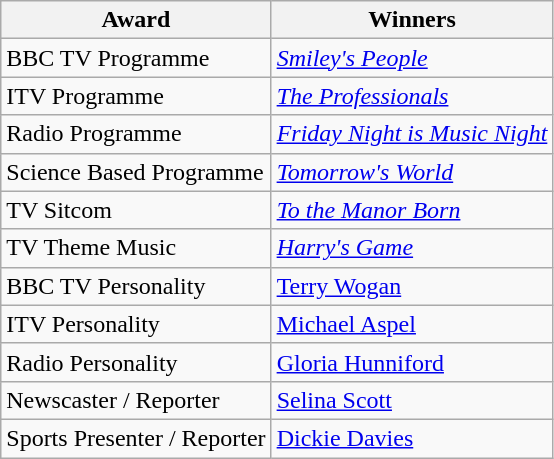<table class="wikitable">
<tr>
<th>Award</th>
<th>Winners</th>
</tr>
<tr>
<td>BBC TV Programme</td>
<td><em><a href='#'>Smiley's People</a></em></td>
</tr>
<tr>
<td>ITV Programme</td>
<td><em><a href='#'>The Professionals</a></em></td>
</tr>
<tr>
<td>Radio Programme</td>
<td><em><a href='#'>Friday Night is Music Night</a></em></td>
</tr>
<tr>
<td>Science Based Programme</td>
<td><em><a href='#'>Tomorrow's World</a></em></td>
</tr>
<tr>
<td>TV Sitcom</td>
<td><em><a href='#'>To the Manor Born</a></em></td>
</tr>
<tr>
<td>TV Theme Music</td>
<td><em><a href='#'>Harry's Game</a></em></td>
</tr>
<tr>
<td>BBC TV Personality</td>
<td><a href='#'>Terry Wogan</a></td>
</tr>
<tr>
<td>ITV Personality</td>
<td><a href='#'>Michael Aspel</a></td>
</tr>
<tr>
<td>Radio Personality</td>
<td><a href='#'>Gloria Hunniford</a></td>
</tr>
<tr>
<td>Newscaster / Reporter</td>
<td><a href='#'>Selina Scott</a></td>
</tr>
<tr>
<td>Sports Presenter / Reporter</td>
<td><a href='#'>Dickie Davies</a></td>
</tr>
</table>
